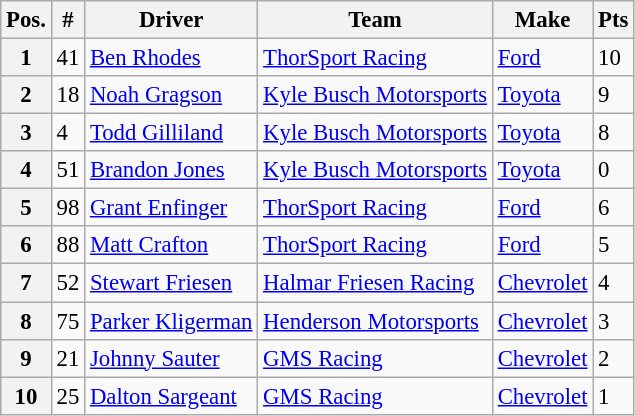<table class="wikitable" style="font-size:95%">
<tr>
<th>Pos.</th>
<th>#</th>
<th>Driver</th>
<th>Team</th>
<th>Make</th>
<th>Pts</th>
</tr>
<tr>
<th>1</th>
<td>41</td>
<td><a href='#'>Ben Rhodes</a></td>
<td><a href='#'>ThorSport Racing</a></td>
<td><a href='#'>Ford</a></td>
<td>10</td>
</tr>
<tr>
<th>2</th>
<td>18</td>
<td><a href='#'>Noah Gragson</a></td>
<td><a href='#'>Kyle Busch Motorsports</a></td>
<td><a href='#'>Toyota</a></td>
<td>9</td>
</tr>
<tr>
<th>3</th>
<td>4</td>
<td><a href='#'>Todd Gilliland</a></td>
<td><a href='#'>Kyle Busch Motorsports</a></td>
<td><a href='#'>Toyota</a></td>
<td>8</td>
</tr>
<tr>
<th>4</th>
<td>51</td>
<td><a href='#'>Brandon Jones</a></td>
<td><a href='#'>Kyle Busch Motorsports</a></td>
<td><a href='#'>Toyota</a></td>
<td>0</td>
</tr>
<tr>
<th>5</th>
<td>98</td>
<td><a href='#'>Grant Enfinger</a></td>
<td><a href='#'>ThorSport Racing</a></td>
<td><a href='#'>Ford</a></td>
<td>6</td>
</tr>
<tr>
<th>6</th>
<td>88</td>
<td><a href='#'>Matt Crafton</a></td>
<td><a href='#'>ThorSport Racing</a></td>
<td><a href='#'>Ford</a></td>
<td>5</td>
</tr>
<tr>
<th>7</th>
<td>52</td>
<td><a href='#'>Stewart Friesen</a></td>
<td><a href='#'>Halmar Friesen Racing</a></td>
<td><a href='#'>Chevrolet</a></td>
<td>4</td>
</tr>
<tr>
<th>8</th>
<td>75</td>
<td><a href='#'>Parker Kligerman</a></td>
<td><a href='#'>Henderson Motorsports</a></td>
<td><a href='#'>Chevrolet</a></td>
<td>3</td>
</tr>
<tr>
<th>9</th>
<td>21</td>
<td><a href='#'>Johnny Sauter</a></td>
<td><a href='#'>GMS Racing</a></td>
<td><a href='#'>Chevrolet</a></td>
<td>2</td>
</tr>
<tr>
<th>10</th>
<td>25</td>
<td><a href='#'>Dalton Sargeant</a></td>
<td><a href='#'>GMS Racing</a></td>
<td><a href='#'>Chevrolet</a></td>
<td>1</td>
</tr>
</table>
